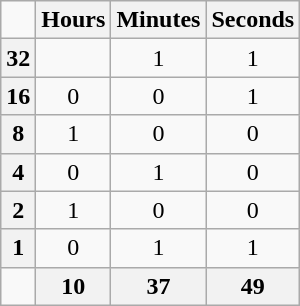<table class="wikitable" style="text-align: center;">
<tr>
<td></td>
<th>Hours</th>
<th>Minutes</th>
<th>Seconds</th>
</tr>
<tr>
<th>32</th>
<td></td>
<td>1</td>
<td>1</td>
</tr>
<tr>
<th>16</th>
<td>0</td>
<td>0</td>
<td>1</td>
</tr>
<tr>
<th>8</th>
<td>1</td>
<td>0</td>
<td>0</td>
</tr>
<tr>
<th>4</th>
<td>0</td>
<td>1</td>
<td>0</td>
</tr>
<tr>
<th>2</th>
<td>1</td>
<td>0</td>
<td>0</td>
</tr>
<tr>
<th>1</th>
<td>0</td>
<td>1</td>
<td>1</td>
</tr>
<tr>
<td></td>
<th>10</th>
<th>37</th>
<th>49</th>
</tr>
</table>
